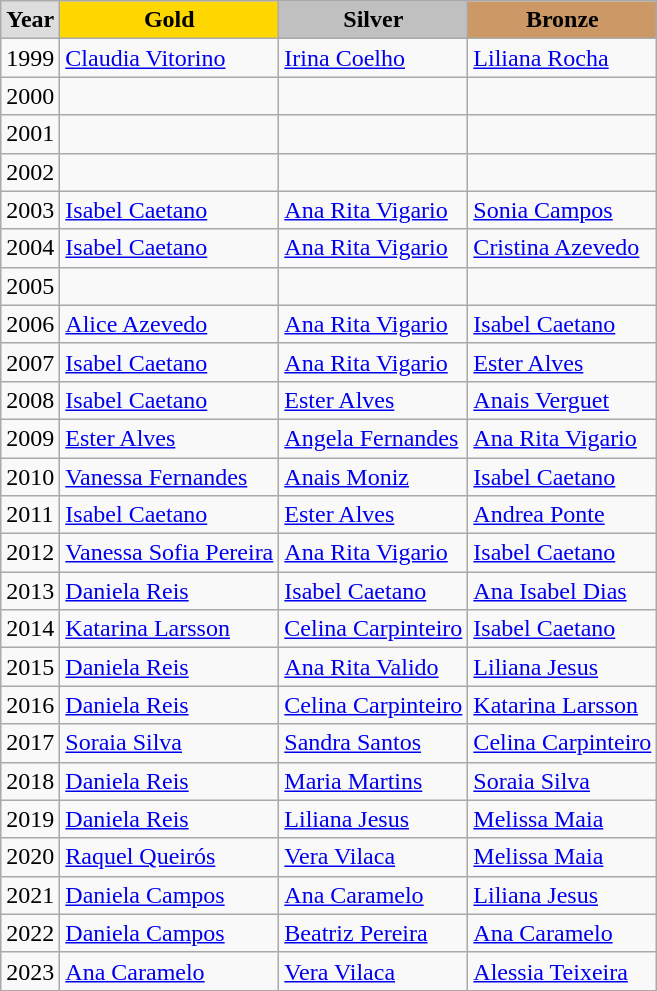<table class="wikitable" style="text-align:left;">
<tr style="text-align:center; background:#e4e4e4; font-weight:bold;">
<td style="background:#ddd; ">Year</td>
<td style="background:gold; ">Gold</td>
<td style="background:silver; ">Silver</td>
<td style="background:#c96; ">Bronze</td>
</tr>
<tr>
<td>1999</td>
<td><a href='#'>Claudia Vitorino</a></td>
<td><a href='#'>Irina Coelho</a></td>
<td><a href='#'>Liliana Rocha</a></td>
</tr>
<tr>
<td>2000</td>
<td></td>
<td></td>
<td></td>
</tr>
<tr>
<td>2001</td>
<td></td>
<td></td>
<td></td>
</tr>
<tr>
<td>2002</td>
<td></td>
<td></td>
<td></td>
</tr>
<tr>
<td>2003</td>
<td><a href='#'>Isabel Caetano</a></td>
<td><a href='#'>Ana Rita Vigario</a></td>
<td><a href='#'>Sonia Campos</a></td>
</tr>
<tr>
<td>2004</td>
<td><a href='#'>Isabel Caetano</a></td>
<td><a href='#'>Ana Rita Vigario</a></td>
<td><a href='#'>Cristina Azevedo</a></td>
</tr>
<tr>
<td>2005</td>
<td></td>
<td></td>
<td></td>
</tr>
<tr>
<td>2006</td>
<td><a href='#'>Alice Azevedo</a></td>
<td><a href='#'>Ana Rita Vigario</a></td>
<td><a href='#'>Isabel Caetano</a></td>
</tr>
<tr>
<td>2007</td>
<td><a href='#'>Isabel Caetano</a></td>
<td><a href='#'>Ana Rita Vigario</a></td>
<td><a href='#'>Ester Alves</a></td>
</tr>
<tr>
<td>2008</td>
<td><a href='#'>Isabel Caetano</a></td>
<td><a href='#'>Ester Alves</a></td>
<td><a href='#'>Anais Verguet</a></td>
</tr>
<tr>
<td>2009</td>
<td><a href='#'>Ester Alves</a></td>
<td><a href='#'>Angela Fernandes</a></td>
<td><a href='#'>Ana Rita Vigario</a></td>
</tr>
<tr>
<td>2010</td>
<td><a href='#'>Vanessa Fernandes</a></td>
<td><a href='#'>Anais Moniz</a></td>
<td><a href='#'>Isabel Caetano</a></td>
</tr>
<tr>
<td>2011</td>
<td><a href='#'>Isabel Caetano</a></td>
<td><a href='#'>Ester Alves</a></td>
<td><a href='#'>Andrea Ponte</a></td>
</tr>
<tr>
<td>2012</td>
<td><a href='#'>Vanessa Sofia Pereira</a></td>
<td><a href='#'>Ana Rita Vigario</a></td>
<td><a href='#'>Isabel Caetano</a></td>
</tr>
<tr>
<td>2013</td>
<td><a href='#'>Daniela Reis</a></td>
<td><a href='#'>Isabel Caetano</a></td>
<td><a href='#'>Ana Isabel Dias</a></td>
</tr>
<tr>
<td>2014</td>
<td><a href='#'>Katarina Larsson</a></td>
<td><a href='#'>Celina Carpinteiro</a></td>
<td><a href='#'>Isabel Caetano</a></td>
</tr>
<tr>
<td>2015</td>
<td><a href='#'>Daniela Reis</a></td>
<td><a href='#'>Ana Rita Valido</a></td>
<td><a href='#'>Liliana Jesus</a></td>
</tr>
<tr>
<td>2016</td>
<td><a href='#'>Daniela Reis</a></td>
<td><a href='#'>Celina Carpinteiro</a></td>
<td><a href='#'>Katarina Larsson</a></td>
</tr>
<tr>
<td>2017</td>
<td><a href='#'>Soraia Silva</a></td>
<td><a href='#'>Sandra Santos</a></td>
<td><a href='#'>Celina Carpinteiro</a></td>
</tr>
<tr>
<td>2018</td>
<td><a href='#'>Daniela Reis</a></td>
<td><a href='#'>Maria Martins</a></td>
<td><a href='#'>Soraia Silva</a></td>
</tr>
<tr>
<td>2019</td>
<td><a href='#'>Daniela Reis</a></td>
<td><a href='#'>Liliana Jesus</a></td>
<td><a href='#'>Melissa Maia</a></td>
</tr>
<tr>
<td>2020</td>
<td><a href='#'>Raquel Queirós</a></td>
<td><a href='#'>Vera Vilaca</a></td>
<td><a href='#'>Melissa Maia</a></td>
</tr>
<tr>
<td>2021</td>
<td><a href='#'>Daniela Campos</a></td>
<td><a href='#'>Ana Caramelo</a></td>
<td><a href='#'>Liliana Jesus</a></td>
</tr>
<tr>
<td>2022</td>
<td><a href='#'>Daniela Campos</a></td>
<td><a href='#'>Beatriz Pereira</a></td>
<td><a href='#'>Ana Caramelo</a></td>
</tr>
<tr>
<td>2023</td>
<td><a href='#'>Ana Caramelo</a></td>
<td><a href='#'>Vera Vilaca</a></td>
<td><a href='#'>Alessia Teixeira</a></td>
</tr>
</table>
